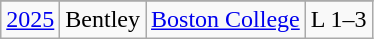<table border=1 class=wikitable>
<tr>
</tr>
<tr>
<td><a href='#'>2025</a></td>
<td>Bentley</td>
<td><a href='#'>Boston College</a></td>
<td>L 1–3</td>
</tr>
</table>
